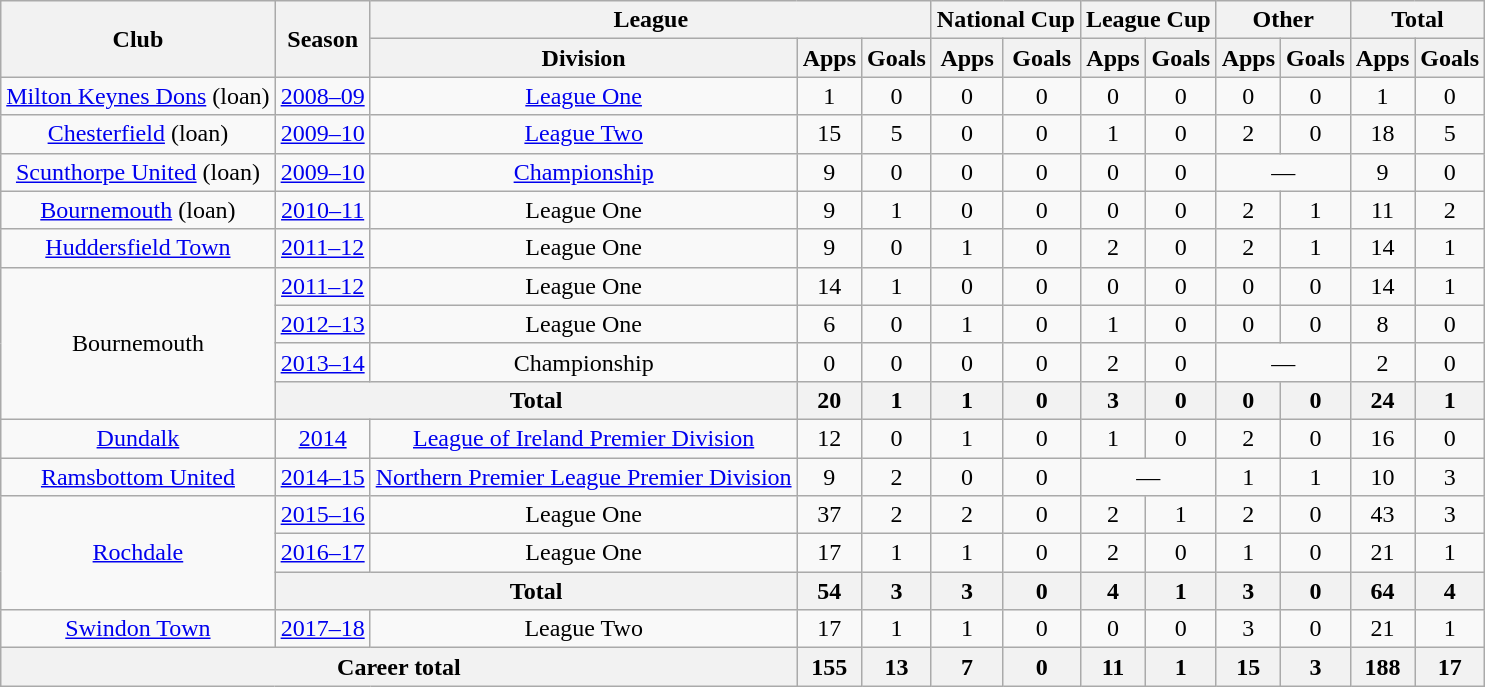<table class="wikitable" style="text-align: center;">
<tr>
<th rowspan="2">Club</th>
<th rowspan="2">Season</th>
<th colspan="3">League</th>
<th colspan="2">National Cup</th>
<th colspan="2">League Cup</th>
<th colspan="2">Other</th>
<th colspan="2">Total</th>
</tr>
<tr>
<th>Division</th>
<th>Apps</th>
<th>Goals</th>
<th>Apps</th>
<th>Goals</th>
<th>Apps</th>
<th>Goals</th>
<th>Apps</th>
<th>Goals</th>
<th>Apps</th>
<th>Goals</th>
</tr>
<tr>
<td rowspan="1" valign="center"><a href='#'>Milton Keynes Dons</a> (loan)</td>
<td><a href='#'>2008–09</a></td>
<td><a href='#'>League One</a></td>
<td>1</td>
<td>0</td>
<td>0</td>
<td>0</td>
<td>0</td>
<td>0</td>
<td>0</td>
<td>0</td>
<td>1</td>
<td>0</td>
</tr>
<tr>
<td rowspan="1" valign="center"><a href='#'>Chesterfield</a> (loan)</td>
<td><a href='#'>2009–10</a></td>
<td><a href='#'>League Two</a></td>
<td>15</td>
<td>5</td>
<td>0</td>
<td>0</td>
<td>1</td>
<td>0</td>
<td>2</td>
<td>0</td>
<td>18</td>
<td>5</td>
</tr>
<tr>
<td rowspan="1" valign="center"><a href='#'>Scunthorpe United</a> (loan)</td>
<td><a href='#'>2009–10</a></td>
<td><a href='#'>Championship</a></td>
<td>9</td>
<td>0</td>
<td>0</td>
<td>0</td>
<td>0</td>
<td>0</td>
<td colspan="2">—</td>
<td>9</td>
<td>0</td>
</tr>
<tr>
<td rowspan="1" valign="center"><a href='#'>Bournemouth</a> (loan)</td>
<td><a href='#'>2010–11</a></td>
<td>League One</td>
<td>9</td>
<td>1</td>
<td>0</td>
<td>0</td>
<td>0</td>
<td>0</td>
<td>2</td>
<td>1</td>
<td>11</td>
<td>2</td>
</tr>
<tr>
<td rowspan="1" valign="center"><a href='#'>Huddersfield Town</a></td>
<td><a href='#'>2011–12</a></td>
<td>League One</td>
<td>9</td>
<td>0</td>
<td>1</td>
<td>0</td>
<td>2</td>
<td>0</td>
<td>2</td>
<td>1</td>
<td>14</td>
<td>1</td>
</tr>
<tr>
<td rowspan="4" valign="center">Bournemouth</td>
<td><a href='#'>2011–12</a></td>
<td>League One</td>
<td>14</td>
<td>1</td>
<td>0</td>
<td>0</td>
<td>0</td>
<td>0</td>
<td>0</td>
<td>0</td>
<td>14</td>
<td>1</td>
</tr>
<tr>
<td><a href='#'>2012–13</a></td>
<td>League One</td>
<td>6</td>
<td>0</td>
<td>1</td>
<td>0</td>
<td>1</td>
<td>0</td>
<td>0</td>
<td>0</td>
<td>8</td>
<td>0</td>
</tr>
<tr>
<td><a href='#'>2013–14</a></td>
<td>Championship</td>
<td>0</td>
<td>0</td>
<td>0</td>
<td>0</td>
<td>2</td>
<td>0</td>
<td colspan="2">—</td>
<td>2</td>
<td>0</td>
</tr>
<tr>
<th colspan="2">Total</th>
<th>20</th>
<th>1</th>
<th>1</th>
<th>0</th>
<th>3</th>
<th>0</th>
<th>0</th>
<th>0</th>
<th>24</th>
<th>1</th>
</tr>
<tr>
<td rowspan="1" valign="center"><a href='#'>Dundalk</a></td>
<td><a href='#'>2014</a></td>
<td><a href='#'>League of Ireland Premier Division</a></td>
<td>12</td>
<td>0</td>
<td>1</td>
<td>0</td>
<td>1</td>
<td>0</td>
<td>2</td>
<td>0</td>
<td>16</td>
<td>0</td>
</tr>
<tr>
<td rowspan="1" valign="center"><a href='#'>Ramsbottom United</a></td>
<td><a href='#'>2014–15</a></td>
<td><a href='#'>Northern Premier League Premier Division</a></td>
<td>9</td>
<td>2</td>
<td>0</td>
<td>0</td>
<td colspan="2">—</td>
<td>1</td>
<td>1</td>
<td>10</td>
<td>3</td>
</tr>
<tr>
<td rowspan="3" valign="center"><a href='#'>Rochdale</a></td>
<td><a href='#'>2015–16</a></td>
<td>League One</td>
<td>37</td>
<td>2</td>
<td>2</td>
<td>0</td>
<td>2</td>
<td>1</td>
<td>2</td>
<td>0</td>
<td>43</td>
<td>3</td>
</tr>
<tr>
<td><a href='#'>2016–17</a></td>
<td>League One</td>
<td>17</td>
<td>1</td>
<td>1</td>
<td>0</td>
<td>2</td>
<td>0</td>
<td>1</td>
<td>0</td>
<td>21</td>
<td>1</td>
</tr>
<tr>
<th colspan="2">Total</th>
<th>54</th>
<th>3</th>
<th>3</th>
<th>0</th>
<th>4</th>
<th>1</th>
<th>3</th>
<th>0</th>
<th>64</th>
<th>4</th>
</tr>
<tr>
<td rowspan="1" valign="center"><a href='#'>Swindon Town</a></td>
<td><a href='#'>2017–18</a></td>
<td>League Two</td>
<td>17</td>
<td>1</td>
<td>1</td>
<td>0</td>
<td>0</td>
<td>0</td>
<td>3</td>
<td>0</td>
<td>21</td>
<td>1</td>
</tr>
<tr>
<th colspan="3">Career total</th>
<th>155</th>
<th>13</th>
<th>7</th>
<th>0</th>
<th>11</th>
<th>1</th>
<th>15</th>
<th>3</th>
<th>188</th>
<th>17</th>
</tr>
</table>
